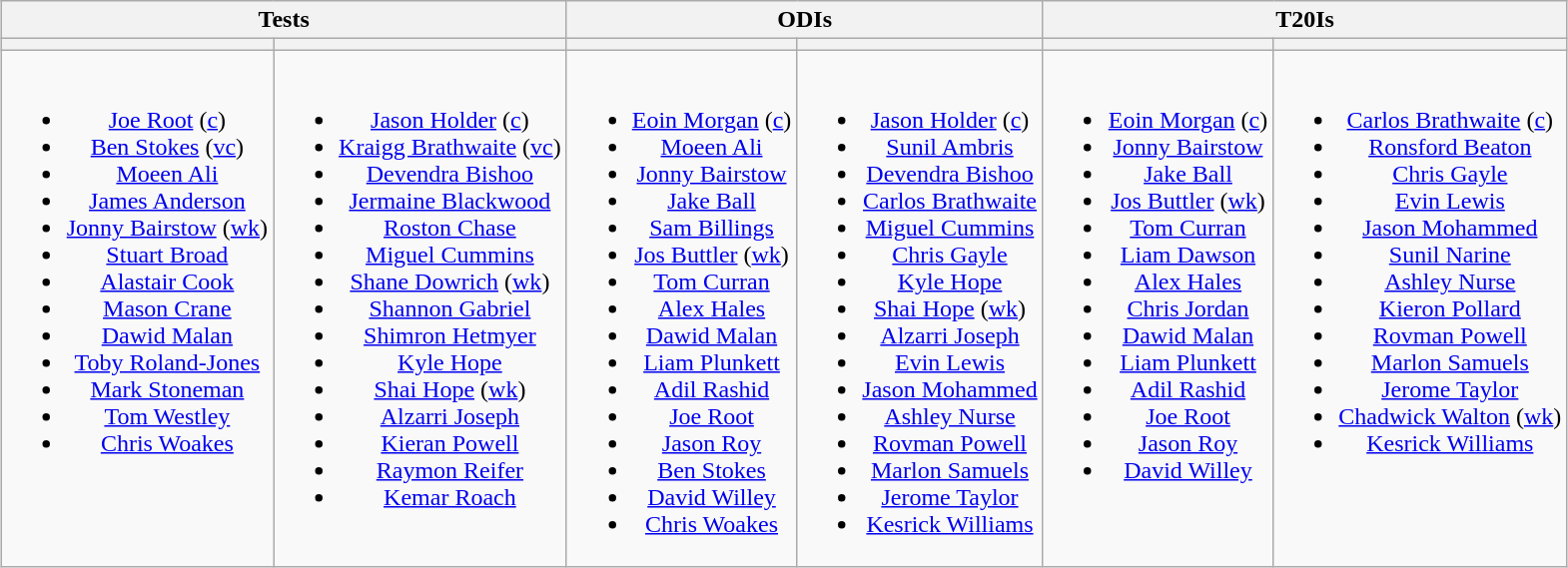<table class="wikitable" style="text-align:center; margin:auto">
<tr>
<th colspan=2>Tests</th>
<th colspan=2>ODIs</th>
<th colspan=2>T20Is</th>
</tr>
<tr>
<th></th>
<th></th>
<th></th>
<th></th>
<th></th>
<th></th>
</tr>
<tr style="vertical-align:top">
<td><br><ul><li><a href='#'>Joe Root</a> (<a href='#'>c</a>)</li><li><a href='#'>Ben Stokes</a> (<a href='#'>vc</a>)</li><li><a href='#'>Moeen Ali</a></li><li><a href='#'>James Anderson</a></li><li><a href='#'>Jonny Bairstow</a> (<a href='#'>wk</a>)</li><li><a href='#'>Stuart Broad</a></li><li><a href='#'>Alastair Cook</a></li><li><a href='#'>Mason Crane</a></li><li><a href='#'>Dawid Malan</a></li><li><a href='#'>Toby Roland-Jones</a></li><li><a href='#'>Mark Stoneman</a></li><li><a href='#'>Tom Westley</a></li><li><a href='#'>Chris Woakes</a></li></ul></td>
<td><br><ul><li><a href='#'>Jason Holder</a> (<a href='#'>c</a>)</li><li><a href='#'>Kraigg Brathwaite</a> (<a href='#'>vc</a>)</li><li><a href='#'>Devendra Bishoo</a></li><li><a href='#'>Jermaine Blackwood</a></li><li><a href='#'>Roston Chase</a></li><li><a href='#'>Miguel Cummins</a></li><li><a href='#'>Shane Dowrich</a> (<a href='#'>wk</a>)</li><li><a href='#'>Shannon Gabriel</a></li><li><a href='#'>Shimron Hetmyer</a></li><li><a href='#'>Kyle Hope</a></li><li><a href='#'>Shai Hope</a> (<a href='#'>wk</a>)</li><li><a href='#'>Alzarri Joseph</a></li><li><a href='#'>Kieran Powell</a></li><li><a href='#'>Raymon Reifer</a></li><li><a href='#'>Kemar Roach</a></li></ul></td>
<td><br><ul><li><a href='#'>Eoin Morgan</a> (<a href='#'>c</a>)</li><li><a href='#'>Moeen Ali</a></li><li><a href='#'>Jonny Bairstow</a></li><li><a href='#'>Jake Ball</a></li><li><a href='#'>Sam Billings</a></li><li><a href='#'>Jos Buttler</a> (<a href='#'>wk</a>)</li><li><a href='#'>Tom Curran</a></li><li><a href='#'>Alex Hales</a></li><li><a href='#'>Dawid Malan</a></li><li><a href='#'>Liam Plunkett</a></li><li><a href='#'>Adil Rashid</a></li><li><a href='#'>Joe Root</a></li><li><a href='#'>Jason Roy</a></li><li><a href='#'>Ben Stokes</a></li><li><a href='#'>David Willey</a></li><li><a href='#'>Chris Woakes</a></li></ul></td>
<td><br><ul><li><a href='#'>Jason Holder</a> (<a href='#'>c</a>)</li><li><a href='#'>Sunil Ambris</a></li><li><a href='#'>Devendra Bishoo</a></li><li><a href='#'>Carlos Brathwaite</a></li><li><a href='#'>Miguel Cummins</a></li><li><a href='#'>Chris Gayle</a></li><li><a href='#'>Kyle Hope</a></li><li><a href='#'>Shai Hope</a> (<a href='#'>wk</a>)</li><li><a href='#'>Alzarri Joseph</a></li><li><a href='#'>Evin Lewis</a></li><li><a href='#'>Jason Mohammed</a></li><li><a href='#'>Ashley Nurse</a></li><li><a href='#'>Rovman Powell</a></li><li><a href='#'>Marlon Samuels</a></li><li><a href='#'>Jerome Taylor</a></li><li><a href='#'>Kesrick Williams</a></li></ul></td>
<td><br><ul><li><a href='#'>Eoin Morgan</a> (<a href='#'>c</a>)</li><li><a href='#'>Jonny Bairstow</a></li><li><a href='#'>Jake Ball</a></li><li><a href='#'>Jos Buttler</a> (<a href='#'>wk</a>)</li><li><a href='#'>Tom Curran</a></li><li><a href='#'>Liam Dawson</a></li><li><a href='#'>Alex Hales</a></li><li><a href='#'>Chris Jordan</a></li><li><a href='#'>Dawid Malan</a></li><li><a href='#'>Liam Plunkett</a></li><li><a href='#'>Adil Rashid</a></li><li><a href='#'>Joe Root</a></li><li><a href='#'>Jason Roy</a></li><li><a href='#'>David Willey</a></li></ul></td>
<td><br><ul><li><a href='#'>Carlos Brathwaite</a> (<a href='#'>c</a>)</li><li><a href='#'>Ronsford Beaton</a></li><li><a href='#'>Chris Gayle</a></li><li><a href='#'>Evin Lewis</a></li><li><a href='#'>Jason Mohammed</a></li><li><a href='#'>Sunil Narine</a></li><li><a href='#'>Ashley Nurse</a></li><li><a href='#'>Kieron Pollard</a></li><li><a href='#'>Rovman Powell</a></li><li><a href='#'>Marlon Samuels</a></li><li><a href='#'>Jerome Taylor</a></li><li><a href='#'>Chadwick Walton</a> (<a href='#'>wk</a>)</li><li><a href='#'>Kesrick Williams</a></li></ul></td>
</tr>
</table>
